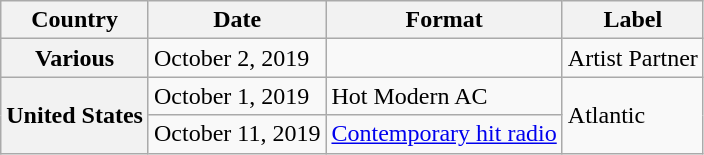<table class="wikitable plainrowheaders" border="1">
<tr>
<th scope="col">Country</th>
<th scope="col">Date</th>
<th scope="col">Format</th>
<th scope="col">Label</th>
</tr>
<tr>
<th scope="row">Various</th>
<td>October 2, 2019</td>
<td></td>
<td>Artist Partner</td>
</tr>
<tr>
<th scope="row" rowspan="2">United States</th>
<td>October 1, 2019</td>
<td>Hot Modern AC</td>
<td rowspan="2">Atlantic</td>
</tr>
<tr>
<td>October 11, 2019</td>
<td><a href='#'>Contemporary hit radio</a></td>
</tr>
</table>
